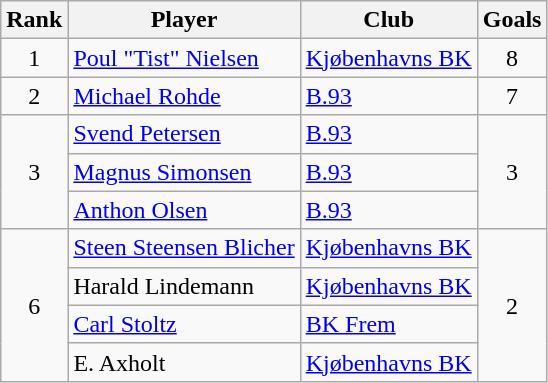<table class="wikitable sortable" style="text-align:center">
<tr>
<th>Rank</th>
<th>Player</th>
<th>Club</th>
<th>Goals</th>
</tr>
<tr>
<td>1</td>
<td align="left"> <a href='#'>Poul "Tist" Nielsen</a></td>
<td align="left"><a href='#'>Kjøbenhavns BK</a></td>
<td>8</td>
</tr>
<tr>
<td>2</td>
<td align="left"> <a href='#'>Michael Rohde</a></td>
<td align="left"><a href='#'>B.93</a></td>
<td>7</td>
</tr>
<tr>
<td rowspan=3>3</td>
<td align="left"> <a href='#'>Svend Petersen</a></td>
<td align="left"><a href='#'>B.93</a></td>
<td rowspan=3>3</td>
</tr>
<tr>
<td align="left"> <a href='#'>Magnus Simonsen</a></td>
<td align="left"><a href='#'>B.93</a></td>
</tr>
<tr>
<td align="left"> <a href='#'>Anthon Olsen</a></td>
<td align="left"><a href='#'>B.93</a></td>
</tr>
<tr>
<td rowspan=4>6</td>
<td align="left"> <a href='#'>Steen Steensen Blicher</a></td>
<td align="left"><a href='#'>Kjøbenhavns BK</a></td>
<td rowspan=4>2</td>
</tr>
<tr>
<td align="left"> Harald Lindemann</td>
<td align="left"><a href='#'>Kjøbenhavns BK</a></td>
</tr>
<tr>
<td align="left"> <a href='#'>Carl Stoltz</a></td>
<td align="left"><a href='#'>BK Frem</a></td>
</tr>
<tr>
<td align="left"> E. Axholt</td>
<td align="left"><a href='#'>Kjøbenhavns BK</a></td>
</tr>
</table>
